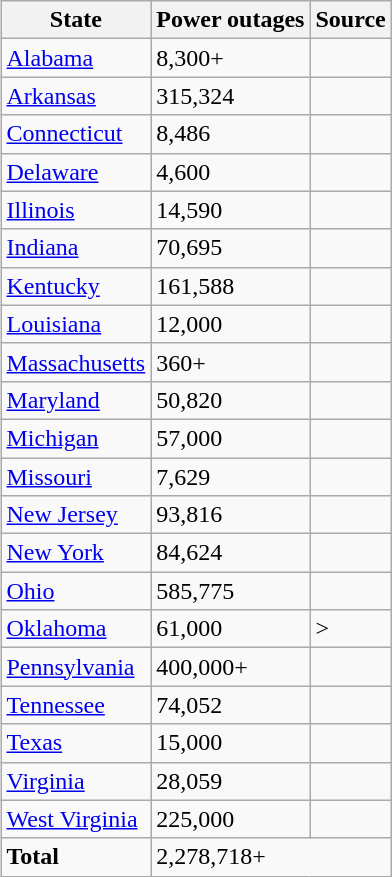<table class="wikitable" style="float:right;margin:0 0 1em 1em;">
<tr>
<th>State</th>
<th>Power outages</th>
<th>Source</th>
</tr>
<tr>
<td><a href='#'>Alabama</a></td>
<td>8,300+</td>
<td></td>
</tr>
<tr>
<td><a href='#'>Arkansas</a></td>
<td>315,324</td>
<td></td>
</tr>
<tr>
<td><a href='#'>Connecticut</a></td>
<td>8,486</td>
<td></td>
</tr>
<tr>
<td><a href='#'>Delaware</a></td>
<td>4,600</td>
<td></td>
</tr>
<tr>
<td><a href='#'>Illinois</a></td>
<td>14,590</td>
<td></td>
</tr>
<tr>
<td><a href='#'>Indiana</a></td>
<td>70,695</td>
<td></td>
</tr>
<tr>
<td><a href='#'>Kentucky</a></td>
<td>161,588</td>
<td></td>
</tr>
<tr>
<td><a href='#'>Louisiana</a></td>
<td>12,000</td>
<td></td>
</tr>
<tr>
<td><a href='#'>Massachusetts</a></td>
<td>360+</td>
<td></td>
</tr>
<tr>
<td><a href='#'>Maryland</a></td>
<td>50,820</td>
<td></td>
</tr>
<tr>
<td><a href='#'>Michigan</a></td>
<td>57,000</td>
<td></td>
</tr>
<tr>
<td><a href='#'>Missouri</a></td>
<td>7,629</td>
<td></td>
</tr>
<tr>
<td><a href='#'>New Jersey</a></td>
<td>93,816</td>
<td></td>
</tr>
<tr>
<td><a href='#'>New York</a></td>
<td>84,624</td>
<td></td>
</tr>
<tr>
<td><a href='#'>Ohio</a></td>
<td>585,775</td>
<td></td>
</tr>
<tr>
<td><a href='#'>Oklahoma</a></td>
<td>61,000</td>
<td>></td>
</tr>
<tr>
<td><a href='#'>Pennsylvania</a></td>
<td>400,000+</td>
<td></td>
</tr>
<tr>
<td><a href='#'>Tennessee</a></td>
<td>74,052</td>
<td></td>
</tr>
<tr>
<td><a href='#'>Texas</a></td>
<td>15,000</td>
<td></td>
</tr>
<tr>
<td><a href='#'>Virginia</a></td>
<td>28,059</td>
<td></td>
</tr>
<tr>
<td><a href='#'>West Virginia</a></td>
<td>225,000</td>
<td></td>
</tr>
<tr>
<td><strong>Total</strong></td>
<td colspan=2>2,278,718+</td>
</tr>
</table>
